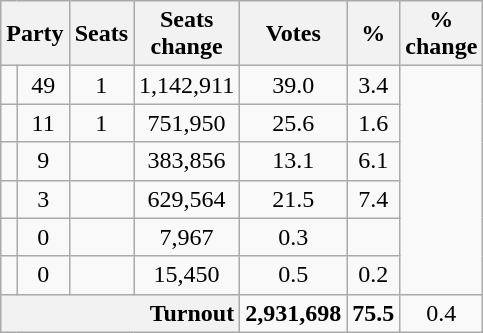<table class="wikitable sortable">
<tr>
<th colspan="2" rowspan="1" align="center">Party</th>
<th align="center">Seats</th>
<th align="center">Seats<br>change</th>
<th align="center">Votes</th>
<th align="center">%</th>
<th align="center">%<br>change</th>
</tr>
<tr>
<td></td>
<td align="center">49</td>
<td align="center"> 1</td>
<td align="center">1,142,911</td>
<td align="center">39.0</td>
<td align="center"> 3.4</td>
</tr>
<tr>
<td></td>
<td align="center">11</td>
<td align="center"> 1</td>
<td align="center">751,950</td>
<td align="center">25.6</td>
<td align="center"> 1.6</td>
</tr>
<tr>
<td></td>
<td align="center">9</td>
<td align="center"></td>
<td align="center">383,856</td>
<td align="center">13.1</td>
<td align="center"> 6.1</td>
</tr>
<tr>
<td></td>
<td align="center">3</td>
<td align="center"></td>
<td align="center">629,564</td>
<td align="center">21.5</td>
<td align="center"> 7.4</td>
</tr>
<tr>
<td></td>
<td align="center">0</td>
<td align="center"></td>
<td align="center">7,967</td>
<td align="center">0.3</td>
<td align="center"></td>
</tr>
<tr>
<td></td>
<td align="center">0</td>
<td align="center"></td>
<td align="center">15,450</td>
<td align="center">0.5</td>
<td align="center"> 0.2</td>
</tr>
<tr>
<th colspan="4" rowspan="1" style="text-align:right">Turnout</th>
<td align="center"><strong>2,931,698</strong></td>
<td align="center"><strong> 75.5</strong></td>
<td align="center"> 0.4</td>
</tr>
</table>
